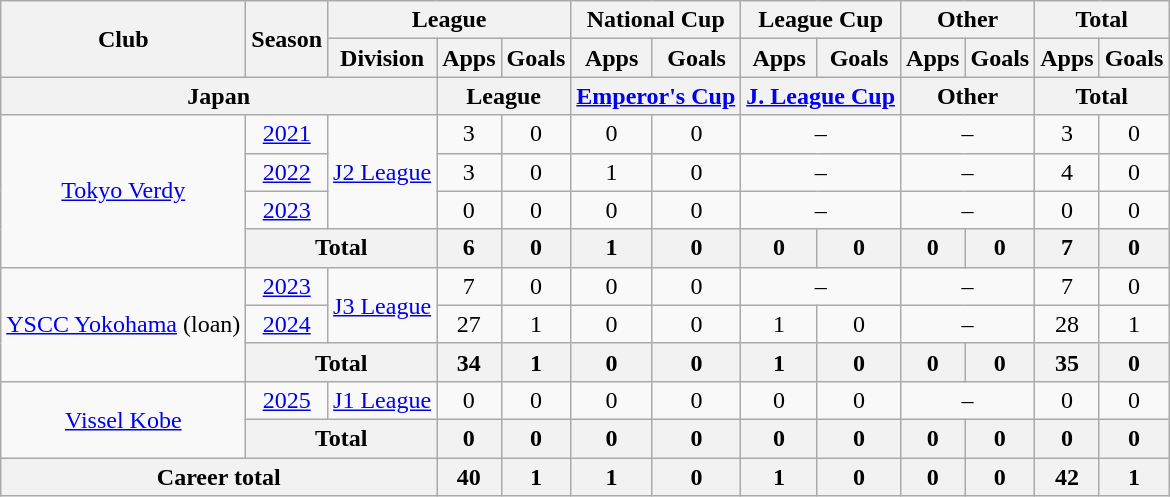<table class="wikitable" style="text-align:center">
<tr>
<th rowspan=2>Club</th>
<th rowspan=2>Season</th>
<th colspan=3>League</th>
<th colspan=2>National Cup</th>
<th colspan=2>League Cup</th>
<th colspan=2>Other</th>
<th colspan=2>Total</th>
</tr>
<tr>
<th>Division</th>
<th>Apps</th>
<th>Goals</th>
<th>Apps</th>
<th>Goals</th>
<th>Apps</th>
<th>Goals</th>
<th>Apps</th>
<th>Goals</th>
<th>Apps</th>
<th>Goals</th>
</tr>
<tr>
<th colspan=3>Japan</th>
<th colspan=2>League</th>
<th colspan=2><a href='#'>Emperor's Cup</a></th>
<th colspan=2><a href='#'>J. League Cup</a></th>
<th colspan=2>Other</th>
<th colspan=2>Total</th>
</tr>
<tr>
<td rowspan="4"><a href='#'>Tokyo Verdy</a></td>
<td><a href='#'>2021</a></td>
<td rowspan="3"><a href='#'>J2 League</a></td>
<td>3</td>
<td>0</td>
<td>0</td>
<td>0</td>
<td colspan="2">–</td>
<td colspan="2">–</td>
<td>3</td>
<td>0</td>
</tr>
<tr>
<td><a href='#'>2022</a></td>
<td>3</td>
<td>0</td>
<td>1</td>
<td>0</td>
<td colspan="2">–</td>
<td colspan="2">–</td>
<td>4</td>
<td>0</td>
</tr>
<tr>
<td><a href='#'>2023</a></td>
<td>0</td>
<td>0</td>
<td>0</td>
<td>0</td>
<td colspan="2">–</td>
<td colspan="2">–</td>
<td>0</td>
<td>0</td>
</tr>
<tr>
<th colspan="2">Total</th>
<th>6</th>
<th>0</th>
<th>1</th>
<th>0</th>
<th>0</th>
<th>0</th>
<th>0</th>
<th>0</th>
<th>7</th>
<th>0</th>
</tr>
<tr>
<td rowspan="3"><a href='#'>YSCC Yokohama</a> (loan)</td>
<td><a href='#'>2023</a></td>
<td rowspan="2"><a href='#'>J3 League</a></td>
<td>7</td>
<td>0</td>
<td>0</td>
<td>0</td>
<td colspan="2">–</td>
<td colspan="2">–</td>
<td>7</td>
<td>0</td>
</tr>
<tr>
<td><a href='#'>2024</a></td>
<td>27</td>
<td>1</td>
<td>0</td>
<td>0</td>
<td>1</td>
<td>0</td>
<td colspan="2">–</td>
<td>28</td>
<td>1</td>
</tr>
<tr>
<th colspan="2">Total</th>
<th>34</th>
<th>1</th>
<th>0</th>
<th>0</th>
<th>1</th>
<th>0</th>
<th>0</th>
<th>0</th>
<th>35</th>
<th>0</th>
</tr>
<tr>
<td rowspan="2"><a href='#'>Vissel Kobe</a></td>
<td><a href='#'>2025</a></td>
<td><a href='#'>J1 League</a></td>
<td>0</td>
<td>0</td>
<td>0</td>
<td>0</td>
<td>0</td>
<td>0</td>
<td colspan="2">–</td>
<td>0</td>
<td>0</td>
</tr>
<tr>
<th colspan="2">Total</th>
<th>0</th>
<th>0</th>
<th>0</th>
<th>0</th>
<th>0</th>
<th>0</th>
<th>0</th>
<th>0</th>
<th>0</th>
<th>0</th>
</tr>
<tr>
<th colspan=3>Career total</th>
<th>40</th>
<th>1</th>
<th>1</th>
<th>0</th>
<th>1</th>
<th>0</th>
<th>0</th>
<th>0</th>
<th>42</th>
<th>1</th>
</tr>
</table>
